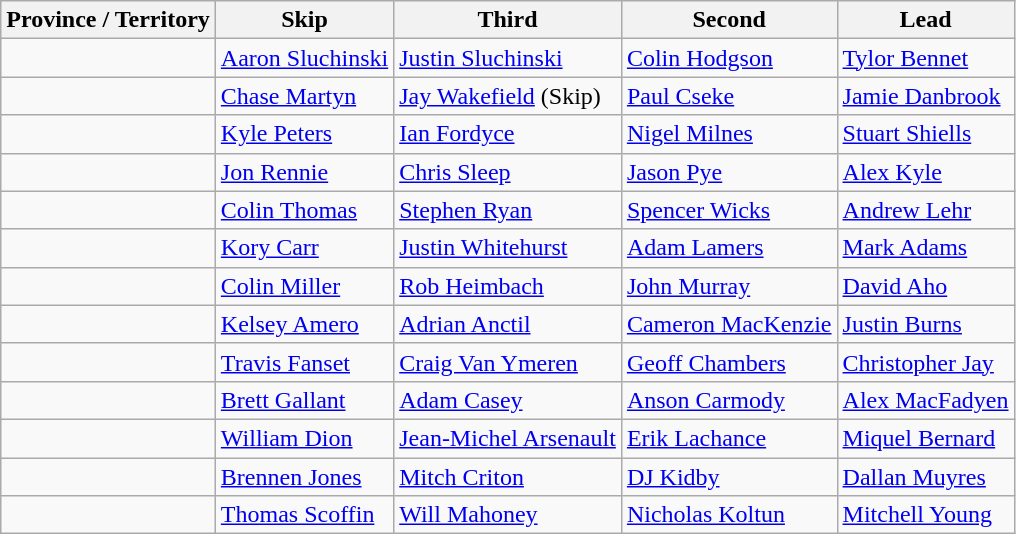<table class="wikitable">
<tr>
<th>Province / Territory</th>
<th>Skip</th>
<th>Third</th>
<th>Second</th>
<th>Lead</th>
</tr>
<tr>
<td></td>
<td><a href='#'>Aaron Sluchinski</a></td>
<td><a href='#'>Justin Sluchinski</a></td>
<td><a href='#'>Colin Hodgson</a></td>
<td><a href='#'>Tylor Bennet</a></td>
</tr>
<tr>
<td></td>
<td><a href='#'>Chase Martyn</a></td>
<td><a href='#'>Jay Wakefield</a> (Skip)</td>
<td><a href='#'>Paul Cseke</a></td>
<td><a href='#'>Jamie Danbrook</a></td>
</tr>
<tr>
<td></td>
<td><a href='#'>Kyle Peters</a></td>
<td><a href='#'>Ian Fordyce</a></td>
<td><a href='#'>Nigel Milnes</a></td>
<td><a href='#'>Stuart Shiells</a></td>
</tr>
<tr>
<td></td>
<td><a href='#'>Jon Rennie</a></td>
<td><a href='#'>Chris Sleep</a></td>
<td><a href='#'>Jason Pye</a></td>
<td><a href='#'>Alex Kyle</a></td>
</tr>
<tr>
<td></td>
<td><a href='#'>Colin Thomas</a></td>
<td><a href='#'>Stephen Ryan</a></td>
<td><a href='#'>Spencer Wicks</a></td>
<td><a href='#'>Andrew Lehr</a></td>
</tr>
<tr>
<td></td>
<td><a href='#'>Kory Carr</a></td>
<td><a href='#'>Justin Whitehurst</a></td>
<td><a href='#'>Adam Lamers</a></td>
<td><a href='#'>Mark Adams</a></td>
</tr>
<tr>
<td></td>
<td><a href='#'>Colin Miller</a></td>
<td><a href='#'>Rob Heimbach</a></td>
<td><a href='#'>John Murray</a></td>
<td><a href='#'>David Aho</a></td>
</tr>
<tr>
<td></td>
<td><a href='#'>Kelsey Amero</a></td>
<td><a href='#'>Adrian Anctil</a></td>
<td><a href='#'>Cameron MacKenzie</a></td>
<td><a href='#'>Justin Burns</a></td>
</tr>
<tr>
<td></td>
<td><a href='#'>Travis Fanset</a></td>
<td><a href='#'>Craig Van Ymeren</a></td>
<td><a href='#'>Geoff Chambers</a></td>
<td><a href='#'>Christopher Jay</a></td>
</tr>
<tr>
<td></td>
<td><a href='#'>Brett Gallant</a></td>
<td><a href='#'>Adam Casey</a></td>
<td><a href='#'>Anson Carmody</a></td>
<td><a href='#'>Alex MacFadyen</a></td>
</tr>
<tr>
<td></td>
<td><a href='#'>William Dion</a></td>
<td><a href='#'>Jean-Michel Arsenault</a></td>
<td><a href='#'>Erik Lachance</a></td>
<td><a href='#'>Miquel Bernard</a></td>
</tr>
<tr>
<td></td>
<td><a href='#'>Brennen Jones</a></td>
<td><a href='#'>Mitch Criton</a></td>
<td><a href='#'>DJ Kidby</a></td>
<td><a href='#'>Dallan Muyres</a></td>
</tr>
<tr>
<td></td>
<td><a href='#'>Thomas Scoffin</a></td>
<td><a href='#'>Will Mahoney</a></td>
<td><a href='#'>Nicholas Koltun</a></td>
<td><a href='#'>Mitchell Young</a></td>
</tr>
</table>
